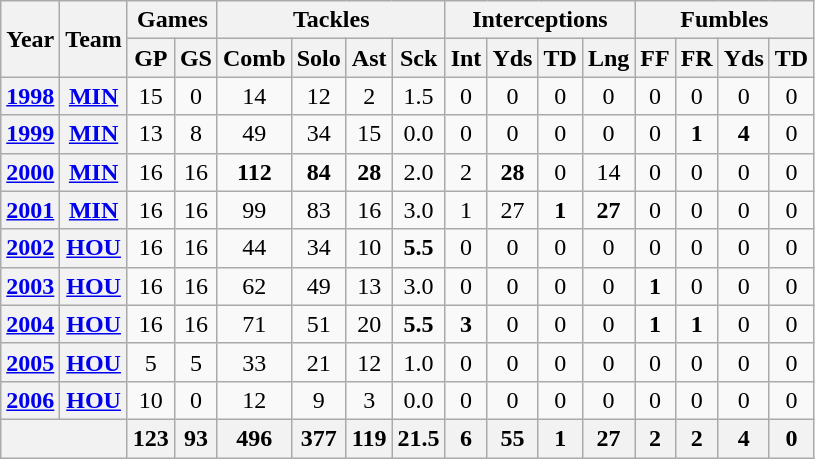<table class="wikitable" style="text-align:center">
<tr>
<th rowspan="2">Year</th>
<th rowspan="2">Team</th>
<th colspan="2">Games</th>
<th colspan="4">Tackles</th>
<th colspan="4">Interceptions</th>
<th colspan="4">Fumbles</th>
</tr>
<tr>
<th>GP</th>
<th>GS</th>
<th>Comb</th>
<th>Solo</th>
<th>Ast</th>
<th>Sck</th>
<th>Int</th>
<th>Yds</th>
<th>TD</th>
<th>Lng</th>
<th>FF</th>
<th>FR</th>
<th>Yds</th>
<th>TD</th>
</tr>
<tr>
<th><a href='#'>1998</a></th>
<th><a href='#'>MIN</a></th>
<td>15</td>
<td>0</td>
<td>14</td>
<td>12</td>
<td>2</td>
<td>1.5</td>
<td>0</td>
<td>0</td>
<td>0</td>
<td>0</td>
<td>0</td>
<td>0</td>
<td>0</td>
<td>0</td>
</tr>
<tr>
<th><a href='#'>1999</a></th>
<th><a href='#'>MIN</a></th>
<td>13</td>
<td>8</td>
<td>49</td>
<td>34</td>
<td>15</td>
<td>0.0</td>
<td>0</td>
<td>0</td>
<td>0</td>
<td>0</td>
<td>0</td>
<td><strong>1</strong></td>
<td><strong>4</strong></td>
<td>0</td>
</tr>
<tr>
<th><a href='#'>2000</a></th>
<th><a href='#'>MIN</a></th>
<td>16</td>
<td>16</td>
<td><strong>112</strong></td>
<td><strong>84</strong></td>
<td><strong>28</strong></td>
<td>2.0</td>
<td>2</td>
<td><strong>28</strong></td>
<td>0</td>
<td>14</td>
<td>0</td>
<td>0</td>
<td>0</td>
<td>0</td>
</tr>
<tr>
<th><a href='#'>2001</a></th>
<th><a href='#'>MIN</a></th>
<td>16</td>
<td>16</td>
<td>99</td>
<td>83</td>
<td>16</td>
<td>3.0</td>
<td>1</td>
<td>27</td>
<td><strong>1</strong></td>
<td><strong>27</strong></td>
<td>0</td>
<td>0</td>
<td>0</td>
<td>0</td>
</tr>
<tr>
<th><a href='#'>2002</a></th>
<th><a href='#'>HOU</a></th>
<td>16</td>
<td>16</td>
<td>44</td>
<td>34</td>
<td>10</td>
<td><strong>5.5</strong></td>
<td>0</td>
<td>0</td>
<td>0</td>
<td>0</td>
<td>0</td>
<td>0</td>
<td>0</td>
<td>0</td>
</tr>
<tr>
<th><a href='#'>2003</a></th>
<th><a href='#'>HOU</a></th>
<td>16</td>
<td>16</td>
<td>62</td>
<td>49</td>
<td>13</td>
<td>3.0</td>
<td>0</td>
<td>0</td>
<td>0</td>
<td>0</td>
<td><strong>1</strong></td>
<td>0</td>
<td>0</td>
<td>0</td>
</tr>
<tr>
<th><a href='#'>2004</a></th>
<th><a href='#'>HOU</a></th>
<td>16</td>
<td>16</td>
<td>71</td>
<td>51</td>
<td>20</td>
<td><strong>5.5</strong></td>
<td><strong>3</strong></td>
<td>0</td>
<td>0</td>
<td>0</td>
<td><strong>1</strong></td>
<td><strong>1</strong></td>
<td>0</td>
<td>0</td>
</tr>
<tr>
<th><a href='#'>2005</a></th>
<th><a href='#'>HOU</a></th>
<td>5</td>
<td>5</td>
<td>33</td>
<td>21</td>
<td>12</td>
<td>1.0</td>
<td>0</td>
<td>0</td>
<td>0</td>
<td>0</td>
<td>0</td>
<td>0</td>
<td>0</td>
<td>0</td>
</tr>
<tr>
<th><a href='#'>2006</a></th>
<th><a href='#'>HOU</a></th>
<td>10</td>
<td>0</td>
<td>12</td>
<td>9</td>
<td>3</td>
<td>0.0</td>
<td>0</td>
<td>0</td>
<td>0</td>
<td>0</td>
<td>0</td>
<td>0</td>
<td>0</td>
<td>0</td>
</tr>
<tr>
<th colspan="2"></th>
<th>123</th>
<th>93</th>
<th>496</th>
<th>377</th>
<th>119</th>
<th>21.5</th>
<th>6</th>
<th>55</th>
<th>1</th>
<th>27</th>
<th>2</th>
<th>2</th>
<th>4</th>
<th>0</th>
</tr>
</table>
